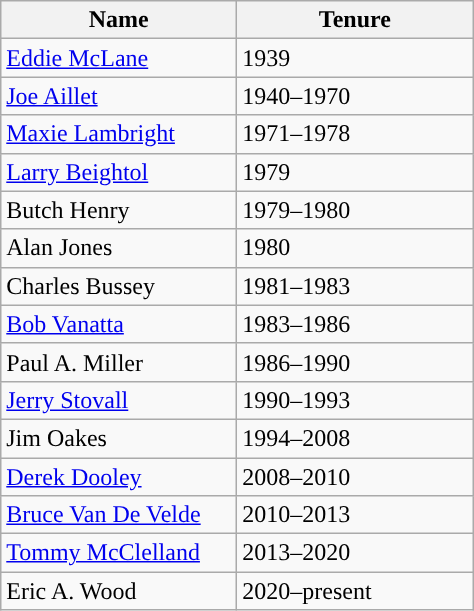<table class="wikitable">
<tr>
<th width=150px>Name</th>
<th width=150px>Tenure</th>
</tr>
<tr>
<td><a href='#'>Eddie McLane</a></td>
<td>1939</td>
</tr>
<tr>
<td><a href='#'>Joe Aillet</a></td>
<td>1940–1970</td>
</tr>
<tr>
<td><a href='#'>Maxie Lambright</a></td>
<td>1971–1978</td>
</tr>
<tr>
<td><a href='#'>Larry Beightol</a></td>
<td>1979</td>
</tr>
<tr>
<td>Butch Henry</td>
<td>1979–1980</td>
</tr>
<tr>
<td>Alan Jones</td>
<td>1980</td>
</tr>
<tr>
<td>Charles Bussey</td>
<td>1981–1983</td>
</tr>
<tr>
<td><a href='#'>Bob Vanatta</a></td>
<td>1983–1986</td>
</tr>
<tr>
<td>Paul A. Miller</td>
<td>1986–1990</td>
</tr>
<tr>
<td><a href='#'>Jerry Stovall</a></td>
<td>1990–1993</td>
</tr>
<tr>
<td>Jim Oakes</td>
<td>1994–2008</td>
</tr>
<tr>
<td><a href='#'>Derek Dooley</a></td>
<td>2008–2010</td>
</tr>
<tr>
<td><a href='#'>Bruce Van De Velde</a></td>
<td>2010–2013</td>
</tr>
<tr>
<td><a href='#'>Tommy McClelland</a></td>
<td>2013–2020</td>
</tr>
<tr>
<td>Eric A. Wood</td>
<td>2020–present</td>
</tr>
</table>
